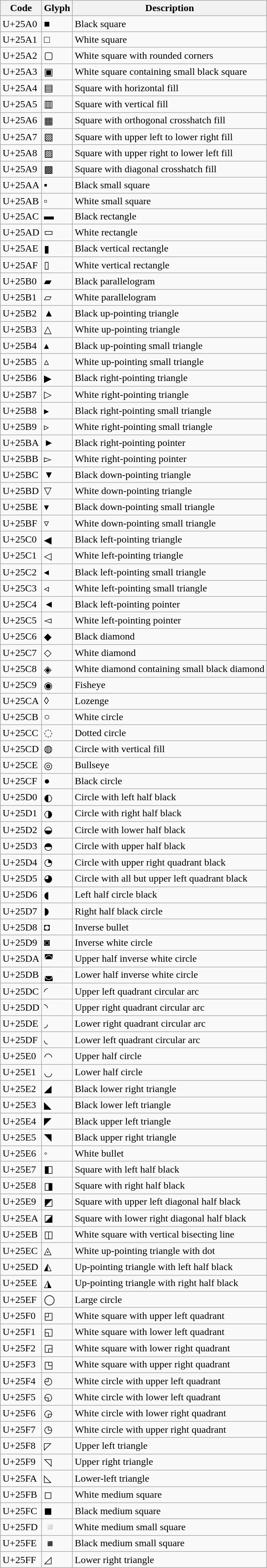<table class="wikitable sortable collapsible" id="Table_Geometric_Shapes">
<tr>
<th>Code</th>
<th>Glyph</th>
<th>Description</th>
</tr>
<tr>
<td>U+25A0</td>
<td>■</td>
<td>Black square</td>
</tr>
<tr>
<td>U+25A1</td>
<td>□</td>
<td>White square</td>
</tr>
<tr>
<td>U+25A2</td>
<td>▢</td>
<td>White square with rounded corners</td>
</tr>
<tr>
<td>U+25A3</td>
<td>▣</td>
<td>White square containing small black square</td>
</tr>
<tr>
<td>U+25A4</td>
<td>▤</td>
<td>Square with horizontal fill</td>
</tr>
<tr>
<td>U+25A5</td>
<td>▥</td>
<td>Square with vertical fill</td>
</tr>
<tr>
<td>U+25A6</td>
<td>▦</td>
<td>Square with orthogonal crosshatch fill</td>
</tr>
<tr>
<td>U+25A7</td>
<td>▧</td>
<td>Square with upper left to lower right fill</td>
</tr>
<tr>
<td>U+25A8</td>
<td>▨</td>
<td>Square with upper right to lower left fill</td>
</tr>
<tr>
<td>U+25A9</td>
<td>▩</td>
<td>Square with diagonal crosshatch fill</td>
</tr>
<tr>
<td>U+25AA</td>
<td>▪</td>
<td>Black small square</td>
</tr>
<tr>
<td>U+25AB</td>
<td>▫</td>
<td>White small square</td>
</tr>
<tr>
<td>U+25AC</td>
<td>▬</td>
<td>Black rectangle</td>
</tr>
<tr>
<td>U+25AD</td>
<td>▭</td>
<td>White rectangle</td>
</tr>
<tr>
<td>U+25AE</td>
<td>▮</td>
<td>Black vertical rectangle</td>
</tr>
<tr>
<td>U+25AF</td>
<td>▯</td>
<td>White vertical rectangle</td>
</tr>
<tr>
<td>U+25B0</td>
<td>▰</td>
<td>Black parallelogram</td>
</tr>
<tr>
<td>U+25B1</td>
<td>▱</td>
<td>White parallelogram</td>
</tr>
<tr>
<td>U+25B2</td>
<td>▲</td>
<td>Black up-pointing triangle</td>
</tr>
<tr>
<td>U+25B3</td>
<td>△</td>
<td>White up-pointing triangle</td>
</tr>
<tr>
<td>U+25B4</td>
<td>▴</td>
<td>Black up-pointing small triangle</td>
</tr>
<tr>
<td>U+25B5</td>
<td>▵</td>
<td>White up-pointing small triangle</td>
</tr>
<tr>
<td>U+25B6</td>
<td>▶</td>
<td>Black right-pointing triangle</td>
</tr>
<tr>
<td>U+25B7</td>
<td>▷</td>
<td>White right-pointing triangle</td>
</tr>
<tr>
<td>U+25B8</td>
<td>▸</td>
<td>Black right-pointing small triangle</td>
</tr>
<tr>
<td>U+25B9</td>
<td>▹</td>
<td>White right-pointing small triangle</td>
</tr>
<tr>
<td>U+25BA</td>
<td>►</td>
<td>Black right-pointing pointer</td>
</tr>
<tr>
<td>U+25BB</td>
<td>▻</td>
<td>White right-pointing pointer</td>
</tr>
<tr>
<td>U+25BC</td>
<td>▼</td>
<td>Black down-pointing triangle</td>
</tr>
<tr>
<td>U+25BD</td>
<td>▽</td>
<td>White down-pointing triangle</td>
</tr>
<tr>
<td>U+25BE</td>
<td>▾</td>
<td>Black down-pointing small triangle</td>
</tr>
<tr>
<td>U+25BF</td>
<td>▿</td>
<td>White down-pointing small triangle</td>
</tr>
<tr>
<td>U+25C0</td>
<td>◀</td>
<td>Black left-pointing triangle</td>
</tr>
<tr>
<td>U+25C1</td>
<td>◁</td>
<td>White left-pointing triangle</td>
</tr>
<tr>
<td>U+25C2</td>
<td>◂</td>
<td>Black left-pointing small triangle</td>
</tr>
<tr>
<td>U+25C3</td>
<td>◃</td>
<td>White left-pointing small triangle</td>
</tr>
<tr>
<td>U+25C4</td>
<td>◄</td>
<td>Black left-pointing pointer</td>
</tr>
<tr>
<td>U+25C5</td>
<td>◅</td>
<td>White left-pointing pointer</td>
</tr>
<tr>
<td>U+25C6</td>
<td>◆</td>
<td>Black diamond</td>
</tr>
<tr>
<td>U+25C7</td>
<td>◇</td>
<td>White diamond</td>
</tr>
<tr>
<td>U+25C8</td>
<td>◈</td>
<td>White diamond containing small black diamond</td>
</tr>
<tr>
<td>U+25C9</td>
<td>◉</td>
<td>Fisheye</td>
</tr>
<tr>
<td>U+25CA</td>
<td>◊</td>
<td>Lozenge</td>
</tr>
<tr>
<td>U+25CB</td>
<td>○</td>
<td>White circle</td>
</tr>
<tr>
<td>U+25CC</td>
<td>◌</td>
<td>Dotted circle</td>
</tr>
<tr>
<td>U+25CD</td>
<td>◍</td>
<td>Circle with vertical fill</td>
</tr>
<tr>
<td>U+25CE</td>
<td>◎</td>
<td>Bullseye</td>
</tr>
<tr>
<td>U+25CF</td>
<td>●</td>
<td>Black circle</td>
</tr>
<tr>
<td>U+25D0</td>
<td>◐</td>
<td>Circle with left half black</td>
</tr>
<tr>
<td>U+25D1</td>
<td>◑</td>
<td>Circle with right half black</td>
</tr>
<tr>
<td>U+25D2</td>
<td>◒</td>
<td>Circle with lower half black</td>
</tr>
<tr>
<td>U+25D3</td>
<td>◓</td>
<td>Circle with upper half black</td>
</tr>
<tr>
<td>U+25D4</td>
<td>◔</td>
<td>Circle with upper right quadrant black</td>
</tr>
<tr>
<td>U+25D5</td>
<td>◕</td>
<td>Circle with all but upper left quadrant black</td>
</tr>
<tr>
<td>U+25D6</td>
<td>◖</td>
<td>Left half circle black</td>
</tr>
<tr>
<td>U+25D7</td>
<td>◗</td>
<td>Right half black circle</td>
</tr>
<tr>
<td>U+25D8</td>
<td>◘</td>
<td>Inverse bullet</td>
</tr>
<tr>
<td>U+25D9</td>
<td>◙</td>
<td>Inverse white circle</td>
</tr>
<tr>
<td>U+25DA</td>
<td>◚</td>
<td>Upper half inverse white circle</td>
</tr>
<tr>
<td>U+25DB</td>
<td>◛</td>
<td>Lower half inverse white circle</td>
</tr>
<tr>
<td>U+25DC</td>
<td>◜</td>
<td>Upper left quadrant circular arc</td>
</tr>
<tr>
<td>U+25DD</td>
<td>◝</td>
<td>Upper right quadrant circular arc</td>
</tr>
<tr>
<td>U+25DE</td>
<td>◞</td>
<td>Lower right quadrant circular arc</td>
</tr>
<tr>
<td>U+25DF</td>
<td>◟</td>
<td>Lower left quadrant circular arc</td>
</tr>
<tr>
<td>U+25E0</td>
<td>◠</td>
<td>Upper half circle</td>
</tr>
<tr>
<td>U+25E1</td>
<td>◡</td>
<td>Lower half circle</td>
</tr>
<tr>
<td>U+25E2</td>
<td>◢</td>
<td>Black lower right triangle</td>
</tr>
<tr>
<td>U+25E3</td>
<td>◣</td>
<td>Black lower left triangle</td>
</tr>
<tr>
<td>U+25E4</td>
<td>◤</td>
<td>Black upper left triangle</td>
</tr>
<tr>
<td>U+25E5</td>
<td>◥</td>
<td>Black upper right triangle</td>
</tr>
<tr>
<td>U+25E6</td>
<td>◦</td>
<td>White bullet</td>
</tr>
<tr>
<td>U+25E7</td>
<td>◧</td>
<td>Square with left half black</td>
</tr>
<tr>
<td>U+25E8</td>
<td>◨</td>
<td>Square with right half black</td>
</tr>
<tr>
<td>U+25E9</td>
<td>◩</td>
<td>Square with upper left diagonal half black</td>
</tr>
<tr>
<td>U+25EA</td>
<td>◪</td>
<td>Square with lower right diagonal half black</td>
</tr>
<tr>
<td>U+25EB</td>
<td>◫</td>
<td>White square with vertical bisecting line</td>
</tr>
<tr>
<td>U+25EC</td>
<td>◬</td>
<td>White up-pointing triangle with dot</td>
</tr>
<tr>
<td>U+25ED</td>
<td>◭</td>
<td>Up-pointing triangle with left half black</td>
</tr>
<tr>
<td>U+25EE</td>
<td>◮</td>
<td>Up-pointing triangle with right half black</td>
</tr>
<tr>
<td>U+25EF</td>
<td>◯</td>
<td>Large circle</td>
</tr>
<tr>
<td>U+25F0</td>
<td>◰</td>
<td>White square with upper left quadrant</td>
</tr>
<tr>
<td>U+25F1</td>
<td>◱</td>
<td>White square with lower left quadrant</td>
</tr>
<tr>
<td>U+25F2</td>
<td>◲</td>
<td>White square with lower right quadrant</td>
</tr>
<tr>
<td>U+25F3</td>
<td>◳</td>
<td>White square with upper right quadrant</td>
</tr>
<tr>
<td>U+25F4</td>
<td>◴</td>
<td>White circle with upper left quadrant</td>
</tr>
<tr>
<td>U+25F5</td>
<td>◵</td>
<td>White circle with lower left quadrant</td>
</tr>
<tr>
<td>U+25F6</td>
<td>◶</td>
<td>White circle with lower right quadrant</td>
</tr>
<tr>
<td>U+25F7</td>
<td>◷</td>
<td>White circle with upper right quadrant</td>
</tr>
<tr>
<td>U+25F8</td>
<td>◸</td>
<td>Upper left triangle</td>
</tr>
<tr>
<td>U+25F9</td>
<td>◹</td>
<td>Upper right triangle</td>
</tr>
<tr>
<td>U+25FA</td>
<td>◺</td>
<td>Lower-left triangle</td>
</tr>
<tr>
<td>U+25FB</td>
<td>◻</td>
<td>White medium square</td>
</tr>
<tr>
<td>U+25FC</td>
<td>◼</td>
<td>Black medium square</td>
</tr>
<tr>
<td>U+25FD</td>
<td>◽</td>
<td>White medium small square</td>
</tr>
<tr>
<td>U+25FE</td>
<td>◾</td>
<td>Black medium small square</td>
</tr>
<tr>
<td>U+25FF</td>
<td>◿</td>
<td>Lower right triangle</td>
</tr>
</table>
